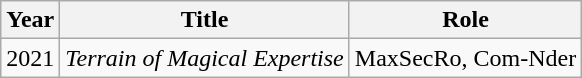<table class="wikitable">
<tr>
<th>Year</th>
<th>Title</th>
<th>Role</th>
</tr>
<tr>
<td>2021</td>
<td><em>Terrain of Magical Expertise</em></td>
<td>MaxSecRo, Com-Nder</td>
</tr>
</table>
